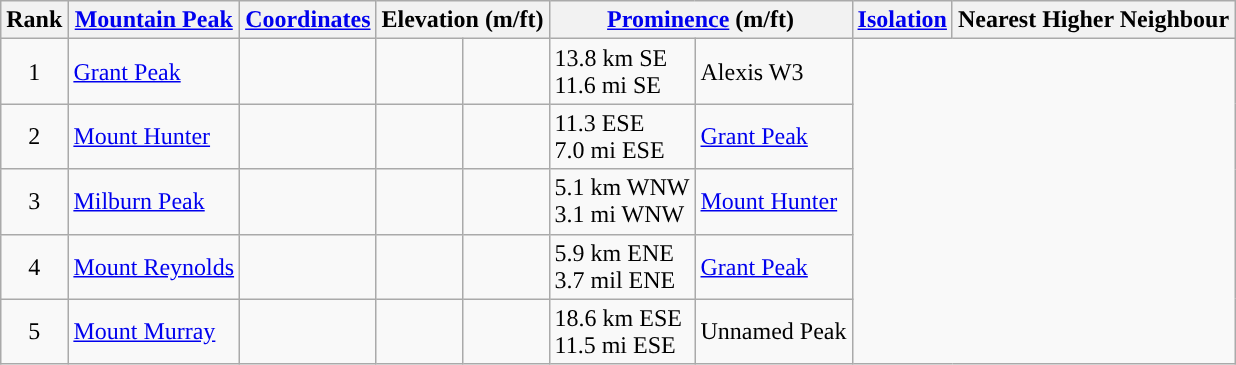<table class="wikitable sortable">
<tr>
<th>Rank</th>
<th><a href='#'>Mountain Peak</a></th>
<th><a href='#'>Coordinates</a></th>
<th colspan=2>Elevation (m/ft)</th>
<th colspan=2><a href='#'>Prominence</a> (m/ft)</th>
<th><a href='#'>Isolation</a></th>
<th>Nearest Higher Neighbour</th>
</tr>
<tr>
<td style="text-align:center">1</td>
<td><a href='#'>Grant Peak</a></td>
<td></td>
<td></td>
<td></td>
<td>13.8 km  SE<br>11.6 mi SE</td>
<td>Alexis W3</td>
</tr>
<tr>
<td style="text-align:center">2</td>
<td><a href='#'>Mount Hunter</a></td>
<td></td>
<td></td>
<td></td>
<td>11.3 ESE<br>7.0 mi ESE</td>
<td><a href='#'>Grant Peak</a></td>
</tr>
<tr>
<td style="text-align:center">3</td>
<td><a href='#'>Milburn Peak</a></td>
<td></td>
<td></td>
<td></td>
<td>5.1 km WNW<br>3.1 mi WNW</td>
<td><a href='#'>Mount Hunter</a></td>
</tr>
<tr>
<td style="text-align:center">4</td>
<td><a href='#'>Mount Reynolds</a></td>
<td></td>
<td></td>
<td></td>
<td>5.9 km  ENE<br>3.7 mil ENE</td>
<td><a href='#'>Grant Peak</a></td>
</tr>
<tr>
<td style="text-align:center">5</td>
<td><a href='#'>Mount Murray</a></td>
<td></td>
<td></td>
<td></td>
<td>18.6 km ESE<br>11.5 mi ESE</td>
<td>Unnamed Peak</td>
</tr>
</table>
